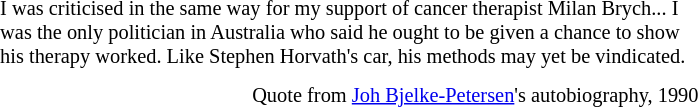<table cellpadding="5"  style="width:40%; float:right; font-size:85%;border-collapse:collapse; background:transparent; border-style:none;">
<tr>
<td width="20" valign=top></td>
<td align="left">I was criticised in the same way for my support of cancer therapist Milan Brych... I was the only politician in Australia who said he ought to be given a chance to show his therapy worked.  Like Stephen Horvath's car, his methods may yet be vindicated.</td>
</tr>
<tr>
<td colspan="3" align=right>Quote from <a href='#'>Joh Bjelke-Petersen</a>'s autobiography, 1990<div></div></td>
</tr>
</table>
